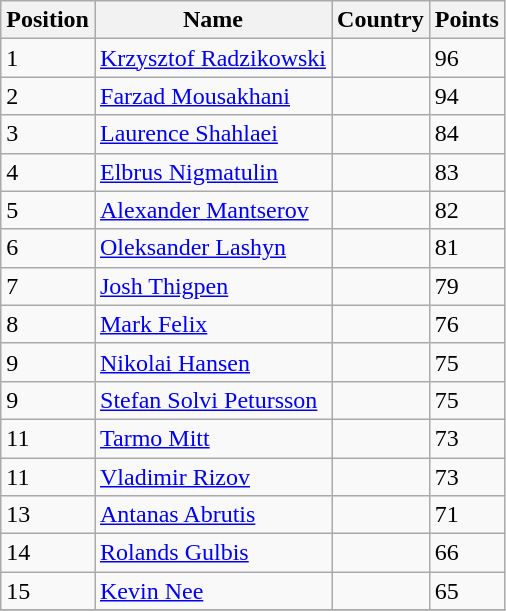<table class="wikitable">
<tr>
<th>Position</th>
<th>Name</th>
<th>Country</th>
<th>Points</th>
</tr>
<tr>
<td>1</td>
<td><a href='#'>Krzysztof Radzikowski</a></td>
<td></td>
<td>96</td>
</tr>
<tr>
<td>2</td>
<td><a href='#'>Farzad Mousakhani</a></td>
<td></td>
<td>94</td>
</tr>
<tr>
<td>3</td>
<td><a href='#'>Laurence Shahlaei</a></td>
<td></td>
<td>84</td>
</tr>
<tr>
<td>4</td>
<td><a href='#'>Elbrus Nigmatulin</a></td>
<td></td>
<td>83</td>
</tr>
<tr>
<td>5</td>
<td><a href='#'>Alexander Mantserov</a></td>
<td></td>
<td>82</td>
</tr>
<tr>
<td>6</td>
<td><a href='#'>Oleksander Lashyn</a></td>
<td></td>
<td>81</td>
</tr>
<tr>
<td>7</td>
<td><a href='#'>Josh Thigpen</a></td>
<td></td>
<td>79</td>
</tr>
<tr>
<td>8</td>
<td><a href='#'>Mark Felix</a></td>
<td></td>
<td>76</td>
</tr>
<tr>
<td>9</td>
<td><a href='#'>Nikolai Hansen</a></td>
<td></td>
<td>75</td>
</tr>
<tr>
<td>9</td>
<td><a href='#'>Stefan Solvi Petursson</a></td>
<td></td>
<td>75</td>
</tr>
<tr>
<td>11</td>
<td><a href='#'>Tarmo Mitt</a></td>
<td></td>
<td>73</td>
</tr>
<tr>
<td>11</td>
<td><a href='#'>Vladimir Rizov</a></td>
<td></td>
<td>73</td>
</tr>
<tr>
<td>13</td>
<td><a href='#'>Antanas Abrutis</a></td>
<td></td>
<td>71</td>
</tr>
<tr>
<td>14</td>
<td><a href='#'>Rolands Gulbis</a></td>
<td></td>
<td>66</td>
</tr>
<tr>
<td>15</td>
<td><a href='#'>Kevin Nee</a></td>
<td></td>
<td>65</td>
</tr>
<tr>
</tr>
</table>
